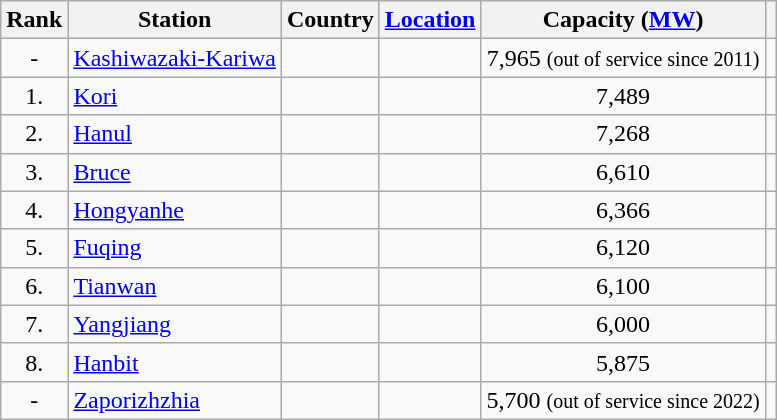<table class="wikitable">
<tr>
<th>Rank</th>
<th>Station</th>
<th>Country</th>
<th><a href='#'>Location</a></th>
<th>Capacity (<a href='#'>MW</a>)</th>
<th></th>
</tr>
<tr>
<td align=center>-</td>
<td><a href='#'>Kashiwazaki-Kariwa</a></td>
<td></td>
<td></td>
<td align=center>7,965 <small>(out of service since 2011)</small></td>
<td></td>
</tr>
<tr>
<td style="text-align:center;">1.</td>
<td><a href='#'>Kori</a></td>
<td></td>
<td></td>
<td style="text-align:center;">7,489</td>
<td></td>
</tr>
<tr>
<td style="text-align:center;">2.</td>
<td><a href='#'>Hanul</a></td>
<td></td>
<td></td>
<td style="text-align:center;">7,268</td>
<td></td>
</tr>
<tr>
<td style="text-align:center;">3.</td>
<td><a href='#'>Bruce</a></td>
<td></td>
<td></td>
<td style="text-align:center;">6,610</td>
<td></td>
</tr>
<tr>
<td style="text-align:center;">4.</td>
<td><a href='#'>Hongyanhe</a></td>
<td></td>
<td></td>
<td style="text-align:center;">6,366</td>
<td></td>
</tr>
<tr>
<td style="text-align:center;">5.</td>
<td><a href='#'>Fuqing</a></td>
<td></td>
<td></td>
<td style="text-align:center;">6,120</td>
<td></td>
</tr>
<tr>
<td style="text-align:center;">6.</td>
<td><a href='#'>Tianwan</a></td>
<td></td>
<td></td>
<td style="text-align:center;">6,100</td>
<td></td>
</tr>
<tr>
<td style="text-align:center;">7.</td>
<td><a href='#'>Yangjiang</a></td>
<td></td>
<td></td>
<td style="text-align:center;">6,000</td>
<td></td>
</tr>
<tr>
<td style="text-align:center;">8.</td>
<td><a href='#'>Hanbit</a></td>
<td></td>
<td></td>
<td style="text-align:center;">5,875</td>
<td></td>
</tr>
<tr>
<td style="text-align:center;">-</td>
<td><a href='#'>Zaporizhzhia</a></td>
<td></td>
<td></td>
<td style="text-align:center;">5,700 <small>(out of service since 2022)</small></td>
<td></td>
</tr>
</table>
